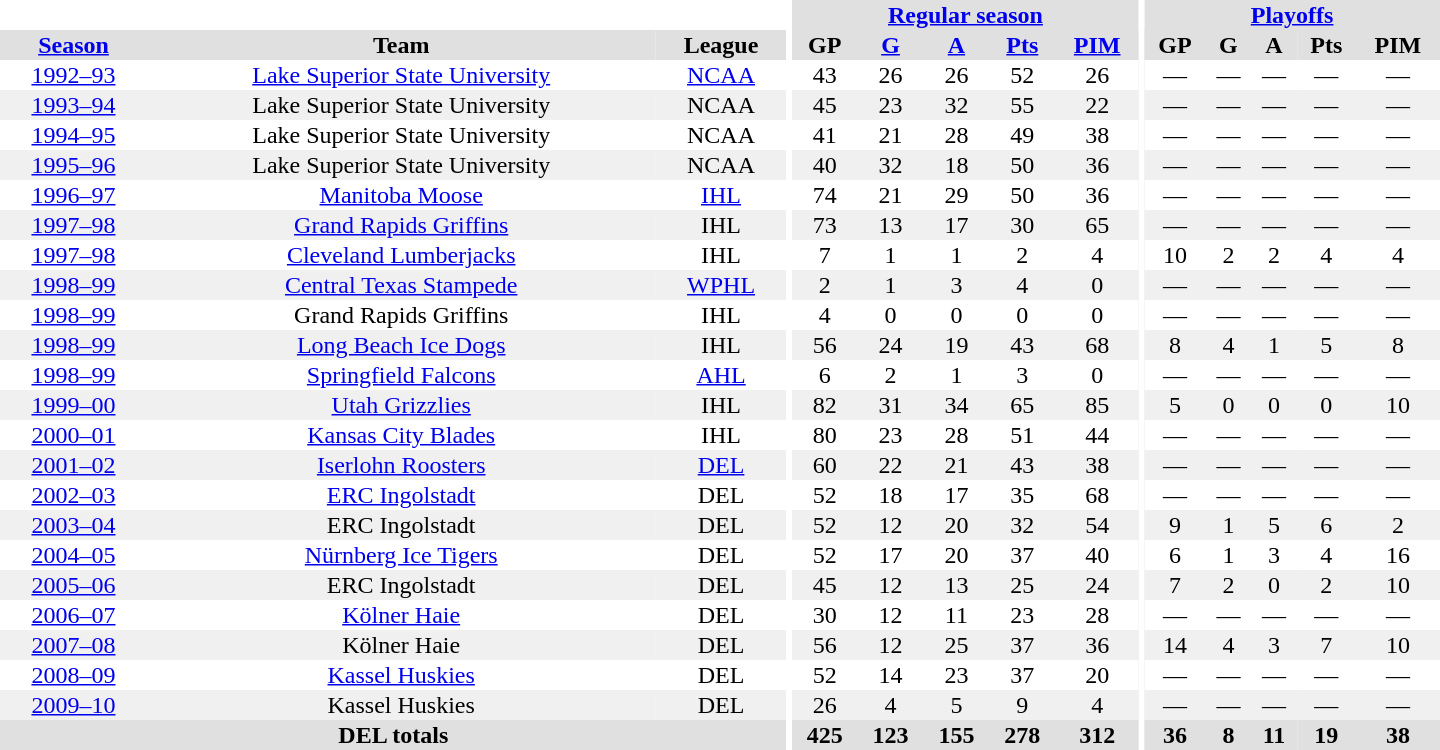<table border="0" cellpadding="1" cellspacing="0" style="text-align:center; width:60em">
<tr bgcolor="#e0e0e0">
<th colspan="3" bgcolor="#ffffff"></th>
<th rowspan="99" bgcolor="#ffffff"></th>
<th colspan="5"><a href='#'>Regular season</a></th>
<th rowspan="99" bgcolor="#ffffff"></th>
<th colspan="5"><a href='#'>Playoffs</a></th>
</tr>
<tr bgcolor="#e0e0e0">
<th><a href='#'>Season</a></th>
<th>Team</th>
<th>League</th>
<th>GP</th>
<th><a href='#'>G</a></th>
<th><a href='#'>A</a></th>
<th><a href='#'>Pts</a></th>
<th><a href='#'>PIM</a></th>
<th>GP</th>
<th>G</th>
<th>A</th>
<th>Pts</th>
<th>PIM</th>
</tr>
<tr>
<td><a href='#'>1992–93</a></td>
<td><a href='#'>Lake Superior State University</a></td>
<td><a href='#'>NCAA</a></td>
<td>43</td>
<td>26</td>
<td>26</td>
<td>52</td>
<td>26</td>
<td>—</td>
<td>—</td>
<td>—</td>
<td>—</td>
<td>—</td>
</tr>
<tr bgcolor="#f0f0f0">
<td><a href='#'>1993–94</a></td>
<td>Lake Superior State University</td>
<td>NCAA</td>
<td>45</td>
<td>23</td>
<td>32</td>
<td>55</td>
<td>22</td>
<td>—</td>
<td>—</td>
<td>—</td>
<td>—</td>
<td>—</td>
</tr>
<tr>
<td><a href='#'>1994–95</a></td>
<td>Lake Superior State University</td>
<td>NCAA</td>
<td>41</td>
<td>21</td>
<td>28</td>
<td>49</td>
<td>38</td>
<td>—</td>
<td>—</td>
<td>—</td>
<td>—</td>
<td>—</td>
</tr>
<tr bgcolor="#f0f0f0">
<td><a href='#'>1995–96</a></td>
<td>Lake Superior State University</td>
<td>NCAA</td>
<td>40</td>
<td>32</td>
<td>18</td>
<td>50</td>
<td>36</td>
<td>—</td>
<td>—</td>
<td>—</td>
<td>—</td>
<td>—</td>
</tr>
<tr>
<td><a href='#'>1996–97</a></td>
<td><a href='#'>Manitoba Moose</a></td>
<td><a href='#'>IHL</a></td>
<td>74</td>
<td>21</td>
<td>29</td>
<td>50</td>
<td>36</td>
<td>—</td>
<td>—</td>
<td>—</td>
<td>—</td>
<td>—</td>
</tr>
<tr bgcolor="#f0f0f0">
<td><a href='#'>1997–98</a></td>
<td><a href='#'>Grand Rapids Griffins</a></td>
<td>IHL</td>
<td>73</td>
<td>13</td>
<td>17</td>
<td>30</td>
<td>65</td>
<td>—</td>
<td>—</td>
<td>—</td>
<td>—</td>
<td>—</td>
</tr>
<tr>
<td><a href='#'>1997–98</a></td>
<td><a href='#'>Cleveland Lumberjacks</a></td>
<td>IHL</td>
<td>7</td>
<td>1</td>
<td>1</td>
<td>2</td>
<td>4</td>
<td>10</td>
<td>2</td>
<td>2</td>
<td>4</td>
<td>4</td>
</tr>
<tr bgcolor="#f0f0f0">
<td><a href='#'>1998–99</a></td>
<td><a href='#'>Central Texas Stampede</a></td>
<td><a href='#'>WPHL</a></td>
<td>2</td>
<td>1</td>
<td>3</td>
<td>4</td>
<td>0</td>
<td>—</td>
<td>—</td>
<td>—</td>
<td>—</td>
<td>—</td>
</tr>
<tr>
<td><a href='#'>1998–99</a></td>
<td>Grand Rapids Griffins</td>
<td>IHL</td>
<td>4</td>
<td>0</td>
<td>0</td>
<td>0</td>
<td>0</td>
<td>—</td>
<td>—</td>
<td>—</td>
<td>—</td>
<td>—</td>
</tr>
<tr bgcolor="#f0f0f0">
<td><a href='#'>1998–99</a></td>
<td><a href='#'>Long Beach Ice Dogs</a></td>
<td>IHL</td>
<td>56</td>
<td>24</td>
<td>19</td>
<td>43</td>
<td>68</td>
<td>8</td>
<td>4</td>
<td>1</td>
<td>5</td>
<td>8</td>
</tr>
<tr>
<td><a href='#'>1998–99</a></td>
<td><a href='#'>Springfield Falcons</a></td>
<td><a href='#'>AHL</a></td>
<td>6</td>
<td>2</td>
<td>1</td>
<td>3</td>
<td>0</td>
<td>—</td>
<td>—</td>
<td>—</td>
<td>—</td>
<td>—</td>
</tr>
<tr bgcolor="#f0f0f0">
<td><a href='#'>1999–00</a></td>
<td><a href='#'>Utah Grizzlies</a></td>
<td>IHL</td>
<td>82</td>
<td>31</td>
<td>34</td>
<td>65</td>
<td>85</td>
<td>5</td>
<td>0</td>
<td>0</td>
<td>0</td>
<td>10</td>
</tr>
<tr>
<td><a href='#'>2000–01</a></td>
<td><a href='#'>Kansas City Blades</a></td>
<td>IHL</td>
<td>80</td>
<td>23</td>
<td>28</td>
<td>51</td>
<td>44</td>
<td>—</td>
<td>—</td>
<td>—</td>
<td>—</td>
<td>—</td>
</tr>
<tr bgcolor="#f0f0f0">
<td><a href='#'>2001–02</a></td>
<td><a href='#'>Iserlohn Roosters</a></td>
<td><a href='#'>DEL</a></td>
<td>60</td>
<td>22</td>
<td>21</td>
<td>43</td>
<td>38</td>
<td>—</td>
<td>—</td>
<td>—</td>
<td>—</td>
<td>—</td>
</tr>
<tr>
<td><a href='#'>2002–03</a></td>
<td><a href='#'>ERC Ingolstadt</a></td>
<td>DEL</td>
<td>52</td>
<td>18</td>
<td>17</td>
<td>35</td>
<td>68</td>
<td>—</td>
<td>—</td>
<td>—</td>
<td>—</td>
<td>—</td>
</tr>
<tr bgcolor="#f0f0f0">
<td><a href='#'>2003–04</a></td>
<td>ERC Ingolstadt</td>
<td>DEL</td>
<td>52</td>
<td>12</td>
<td>20</td>
<td>32</td>
<td>54</td>
<td>9</td>
<td>1</td>
<td>5</td>
<td>6</td>
<td>2</td>
</tr>
<tr>
<td><a href='#'>2004–05</a></td>
<td><a href='#'>Nürnberg Ice Tigers</a></td>
<td>DEL</td>
<td>52</td>
<td>17</td>
<td>20</td>
<td>37</td>
<td>40</td>
<td>6</td>
<td>1</td>
<td>3</td>
<td>4</td>
<td>16</td>
</tr>
<tr bgcolor="#f0f0f0">
<td><a href='#'>2005–06</a></td>
<td>ERC Ingolstadt</td>
<td>DEL</td>
<td>45</td>
<td>12</td>
<td>13</td>
<td>25</td>
<td>24</td>
<td>7</td>
<td>2</td>
<td>0</td>
<td>2</td>
<td>10</td>
</tr>
<tr>
<td><a href='#'>2006–07</a></td>
<td><a href='#'>Kölner Haie</a></td>
<td>DEL</td>
<td>30</td>
<td>12</td>
<td>11</td>
<td>23</td>
<td>28</td>
<td>—</td>
<td>—</td>
<td>—</td>
<td>—</td>
<td>—</td>
</tr>
<tr bgcolor="#f0f0f0">
<td><a href='#'>2007–08</a></td>
<td>Kölner Haie</td>
<td>DEL</td>
<td>56</td>
<td>12</td>
<td>25</td>
<td>37</td>
<td>36</td>
<td>14</td>
<td>4</td>
<td>3</td>
<td>7</td>
<td>10</td>
</tr>
<tr>
<td><a href='#'>2008–09</a></td>
<td><a href='#'>Kassel Huskies</a></td>
<td>DEL</td>
<td>52</td>
<td>14</td>
<td>23</td>
<td>37</td>
<td>20</td>
<td>—</td>
<td>—</td>
<td>—</td>
<td>—</td>
<td>—</td>
</tr>
<tr bgcolor="#f0f0f0">
<td><a href='#'>2009–10</a></td>
<td>Kassel Huskies</td>
<td>DEL</td>
<td>26</td>
<td>4</td>
<td>5</td>
<td>9</td>
<td>4</td>
<td>—</td>
<td>—</td>
<td>—</td>
<td>—</td>
<td>—</td>
</tr>
<tr>
</tr>
<tr ALIGN="center" bgcolor="#e0e0e0">
<th colspan="3">DEL totals</th>
<th ALIGN="center">425</th>
<th ALIGN="center">123</th>
<th ALIGN="center">155</th>
<th ALIGN="center">278</th>
<th ALIGN="center">312</th>
<th ALIGN="center">36</th>
<th ALIGN="center">8</th>
<th ALIGN="center">11</th>
<th ALIGN="center">19</th>
<th ALIGN="center">38</th>
</tr>
</table>
